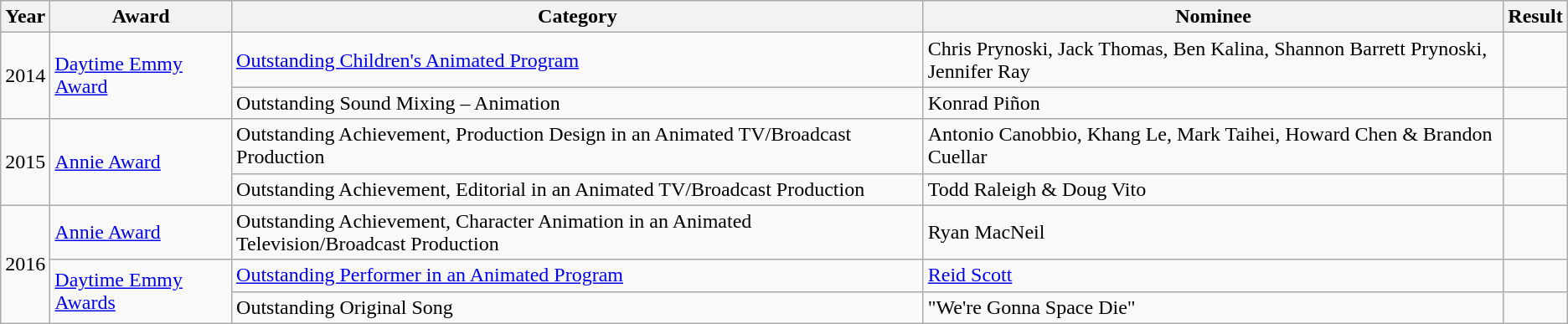<table class=wikitable>
<tr>
<th>Year</th>
<th>Award</th>
<th>Category</th>
<th>Nominee</th>
<th>Result</th>
</tr>
<tr>
<td rowspan="2">2014</td>
<td rowspan="2"><a href='#'>Daytime Emmy Award</a></td>
<td><a href='#'>Outstanding Children's Animated Program</a></td>
<td>Chris	Prynoski, Jack Thomas, Ben Kalina, Shannon Barrett Prynoski, Jennifer Ray</td>
<td></td>
</tr>
<tr>
<td>Outstanding Sound Mixing – Animation</td>
<td>Konrad Piñon</td>
<td></td>
</tr>
<tr>
<td rowspan="2">2015</td>
<td rowspan="2"><a href='#'>Annie Award</a></td>
<td>Outstanding Achievement, Production Design in an Animated TV/Broadcast Production</td>
<td>Antonio Canobbio, Khang Le, Mark Taihei, Howard Chen & Brandon Cuellar</td>
<td></td>
</tr>
<tr>
<td>Outstanding Achievement, Editorial in an Animated TV/Broadcast Production</td>
<td>Todd Raleigh & Doug Vito</td>
<td></td>
</tr>
<tr>
<td rowspan="3">2016</td>
<td><a href='#'>Annie Award</a></td>
<td>Outstanding Achievement, Character Animation in an Animated Television/Broadcast Production</td>
<td>Ryan MacNeil</td>
<td></td>
</tr>
<tr>
<td rowspan=2><a href='#'>Daytime Emmy Awards</a></td>
<td><a href='#'>Outstanding Performer in an Animated Program</a></td>
<td><a href='#'>Reid Scott</a></td>
<td></td>
</tr>
<tr>
<td>Outstanding Original Song</td>
<td>"We're Gonna Space Die"</td>
<td></td>
</tr>
</table>
